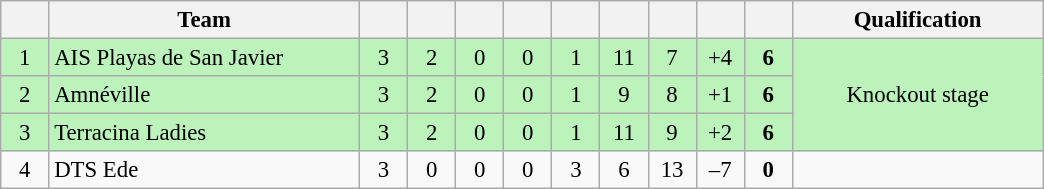<table class="wikitable" style="font-size: 95%">
<tr>
<th width="25"></th>
<th width="200">Team</th>
<th width="25"></th>
<th width="25"></th>
<th width="25"></th>
<th width="25"></th>
<th width="25"></th>
<th width="25"></th>
<th width="25"></th>
<th width="25"></th>
<th width="25"></th>
<th width="160">Qualification</th>
</tr>
<tr align=center bgcolor=#bbf3bb>
<td>1</td>
<td align=left> AIS Playas de San Javier</td>
<td>3</td>
<td>2</td>
<td>0</td>
<td>0</td>
<td>1</td>
<td>11</td>
<td>7</td>
<td>+4</td>
<td><strong>6</strong></td>
<td rowspan=3>Knockout stage</td>
</tr>
<tr align=center bgcolor=#bbf3bb>
<td>2</td>
<td align=left> Amnéville</td>
<td>3</td>
<td>2</td>
<td>0</td>
<td>0</td>
<td>1</td>
<td>9</td>
<td>8</td>
<td>+1</td>
<td><strong>6</strong></td>
</tr>
<tr align=center bgcolor=#bbf3bb>
<td>3</td>
<td align=left> Terracina Ladies</td>
<td>3</td>
<td>2</td>
<td>0</td>
<td>0</td>
<td>1</td>
<td>11</td>
<td>9</td>
<td>+2</td>
<td><strong>6</strong></td>
</tr>
<tr align=center>
<td>4</td>
<td align=left> DTS Ede</td>
<td>3</td>
<td>0</td>
<td>0</td>
<td>0</td>
<td>3</td>
<td>6</td>
<td>13</td>
<td>–7</td>
<td><strong>0</strong></td>
<td></td>
</tr>
</table>
